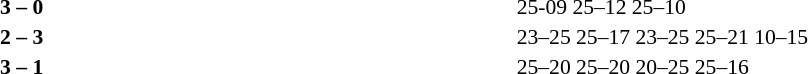<table width=100% cellspacing=1>
<tr>
<th width=20%></th>
<th width=12%></th>
<th width=20%></th>
<th width=33%></th>
<td></td>
</tr>
<tr style=font-size:90%>
<td align=right><strong></strong></td>
<td align=center><strong>3 – 0</strong></td>
<td></td>
<td>25-09 25–12 25–10</td>
<td></td>
</tr>
<tr style=font-size:90%>
<td align=right></td>
<td align=center><strong>2 – 3</strong></td>
<td><strong></strong></td>
<td>23–25 25–17 23–25 25–21 10–15</td>
<td></td>
</tr>
<tr style=font-size:90%>
<td align=right><strong></strong></td>
<td align=center><strong>3 – 1</strong></td>
<td></td>
<td>25–20 25–20 20–25 25–16</td>
</tr>
</table>
